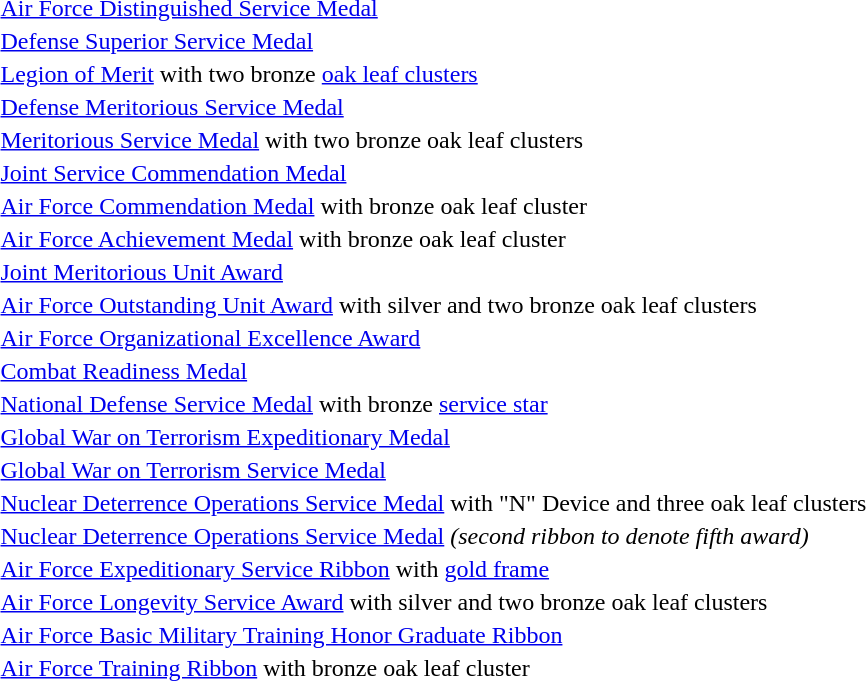<table>
<tr>
<td></td>
<td><a href='#'>Air Force Distinguished Service Medal</a></td>
</tr>
<tr>
<td></td>
<td><a href='#'>Defense Superior Service Medal</a></td>
</tr>
<tr>
<td><span></span><span></span></td>
<td><a href='#'>Legion of Merit</a> with two bronze <a href='#'>oak leaf clusters</a></td>
</tr>
<tr>
<td></td>
<td><a href='#'>Defense Meritorious Service Medal</a></td>
</tr>
<tr>
<td><span></span><span></span></td>
<td><a href='#'>Meritorious Service Medal</a> with two bronze oak leaf clusters</td>
</tr>
<tr>
<td></td>
<td><a href='#'>Joint Service Commendation Medal</a></td>
</tr>
<tr>
<td></td>
<td><a href='#'>Air Force Commendation Medal</a> with bronze oak leaf cluster</td>
</tr>
<tr>
<td></td>
<td><a href='#'>Air Force Achievement Medal</a> with bronze oak leaf cluster</td>
</tr>
<tr>
<td></td>
<td><a href='#'>Joint Meritorious Unit Award</a></td>
</tr>
<tr>
<td><span></span><span></span><span></span></td>
<td><a href='#'>Air Force Outstanding Unit Award</a> with silver and two bronze oak leaf clusters</td>
</tr>
<tr>
<td></td>
<td><a href='#'>Air Force Organizational Excellence Award</a></td>
</tr>
<tr>
<td></td>
<td><a href='#'>Combat Readiness Medal</a></td>
</tr>
<tr>
<td></td>
<td><a href='#'>National Defense Service Medal</a> with bronze <a href='#'>service star</a></td>
</tr>
<tr>
<td></td>
<td><a href='#'>Global War on Terrorism Expeditionary Medal</a></td>
</tr>
<tr>
<td></td>
<td><a href='#'>Global War on Terrorism Service Medal</a></td>
</tr>
<tr>
<td><span></span><span></span><span></span><span></span></td>
<td><a href='#'>Nuclear Deterrence Operations Service Medal</a> with "N" Device and three oak leaf clusters</td>
</tr>
<tr>
<td></td>
<td><a href='#'>Nuclear Deterrence Operations Service Medal</a> <em>(second ribbon to denote fifth award)</em></td>
</tr>
<tr>
<td></td>
<td><a href='#'>Air Force Expeditionary Service Ribbon</a> with <a href='#'>gold frame</a></td>
</tr>
<tr>
<td><span></span><span></span><span></span></td>
<td><a href='#'>Air Force Longevity Service Award</a> with silver and two bronze oak leaf clusters</td>
</tr>
<tr>
<td></td>
<td><a href='#'>Air Force Basic Military Training Honor Graduate Ribbon</a></td>
</tr>
<tr>
<td></td>
<td><a href='#'>Air Force Training Ribbon</a> with bronze oak leaf cluster</td>
</tr>
<tr>
</tr>
</table>
